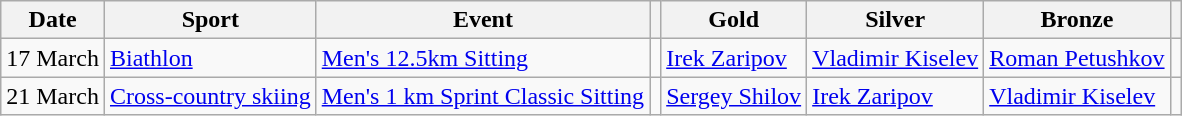<table class="wikitable">
<tr>
<th>Date</th>
<th>Sport</th>
<th>Event</th>
<th></th>
<th>Gold</th>
<th>Silver</th>
<th>Bronze</th>
<th></th>
</tr>
<tr>
<td>17 March</td>
<td><a href='#'>Biathlon</a></td>
<td><a href='#'>Men's 12.5km Sitting</a></td>
<td></td>
<td><a href='#'>Irek Zaripov</a></td>
<td><a href='#'>Vladimir Kiselev</a></td>
<td><a href='#'>Roman Petushkov</a></td>
<td align=center></td>
</tr>
<tr>
<td>21 March</td>
<td><a href='#'>Cross-country skiing</a></td>
<td><a href='#'>Men's 1 km Sprint Classic Sitting</a></td>
<td></td>
<td><a href='#'>Sergey Shilov</a></td>
<td><a href='#'>Irek Zaripov</a></td>
<td><a href='#'>Vladimir Kiselev</a></td>
<td align=center></td>
</tr>
</table>
